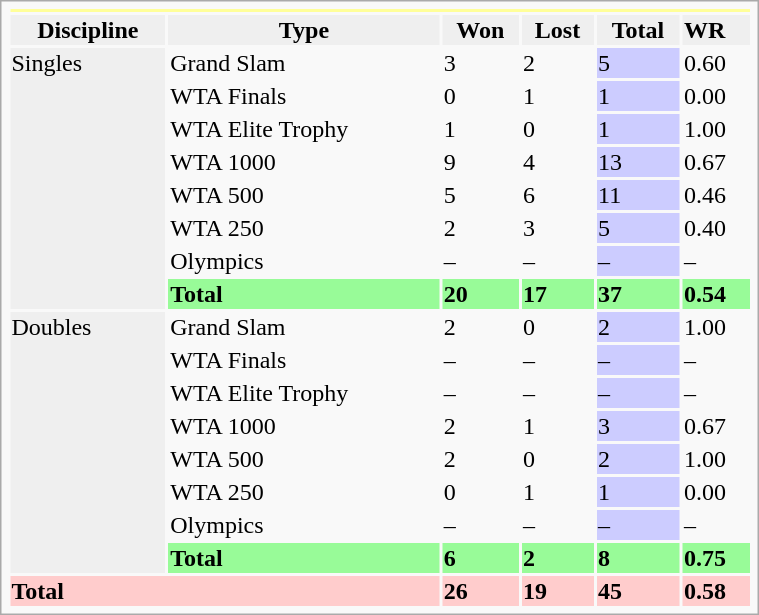<table class="infobox vcard vevent nowrap" width=40%>
<tr style="background:#ffff99">
<th colspan="6"></th>
</tr>
<tr style=background:#efefef;font-weight:bold>
<th>Discipline</th>
<th>Type</th>
<th>Won</th>
<th>Lost</th>
<th>Total</th>
<td>WR</td>
</tr>
<tr>
<td rowspan="8" bgcolor=efefef>Singles</td>
<td>Grand Slam</td>
<td>3</td>
<td>2</td>
<td style="background:#CCCCFF">5</td>
<td>0.60</td>
</tr>
<tr>
<td>WTA Finals</td>
<td>0</td>
<td>1</td>
<td style="background:#CCCCFF">1</td>
<td>0.00</td>
</tr>
<tr>
<td>WTA Elite Trophy</td>
<td>1</td>
<td>0</td>
<td style="background:#CCCCFF">1</td>
<td>1.00</td>
</tr>
<tr>
<td>WTA 1000</td>
<td>9</td>
<td>4</td>
<td style="background:#CCCCFF">13</td>
<td>0.67</td>
</tr>
<tr>
<td>WTA 500</td>
<td>5</td>
<td>6</td>
<td style="background:#CCCCFF">11</td>
<td>0.46</td>
</tr>
<tr>
<td>WTA 250</td>
<td>2</td>
<td>3</td>
<td style="background:#CCCCFF">5</td>
<td>0.40</td>
</tr>
<tr>
<td>Olympics</td>
<td>–</td>
<td>–</td>
<td style="background:#CCCCFF">–</td>
<td>–</td>
</tr>
<tr style="background:#98FB98;font-weight:bold">
<td>Total</td>
<td><strong>20</strong></td>
<td><strong>17</strong></td>
<td><strong>37</strong></td>
<td><strong>0.54</strong></td>
</tr>
<tr>
<td rowspan="8"  bgcolor=efefef>Doubles</td>
<td>Grand Slam</td>
<td>2</td>
<td>0</td>
<td style="background:#CCCCFF">2</td>
<td>1.00</td>
</tr>
<tr>
<td>WTA Finals</td>
<td>–</td>
<td>–</td>
<td style="background:#CCCCFF">–</td>
<td>–</td>
</tr>
<tr>
<td>WTA Elite Trophy</td>
<td>–</td>
<td>–</td>
<td style="background:#CCCCFF">–</td>
<td>–</td>
</tr>
<tr>
<td>WTA 1000</td>
<td>2</td>
<td>1</td>
<td style="background:#CCCCFF">3</td>
<td>0.67</td>
</tr>
<tr>
<td>WTA 500</td>
<td>2</td>
<td>0</td>
<td style="background:#CCCCFF">2</td>
<td>1.00</td>
</tr>
<tr>
<td>WTA 250</td>
<td>0</td>
<td>1</td>
<td style="background:#CCCCFF">1</td>
<td>0.00</td>
</tr>
<tr>
<td>Olympics</td>
<td>–</td>
<td>–</td>
<td style="background:#CCCCFF">–</td>
<td>–</td>
</tr>
<tr style="background:#98FB98;font-weight:bold">
<td><strong>Total</strong></td>
<td><strong>6</strong></td>
<td><strong>2</strong></td>
<td><strong>8</strong></td>
<td><strong>0.75</strong></td>
</tr>
<tr style="background:#FCC;font-weight:bold">
<td colspan="2"><strong>Total</strong></td>
<td>26</td>
<td><strong>19</strong></td>
<td>45</td>
<td>0.58</td>
</tr>
</table>
